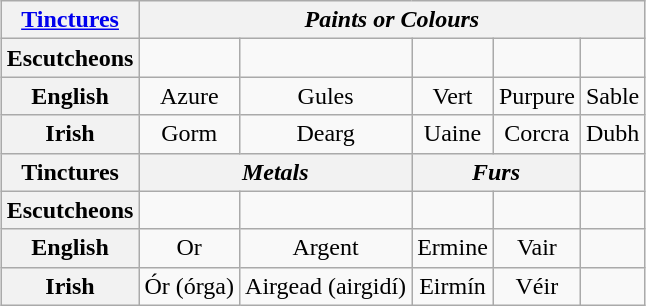<table class="wikitable" style="margin:1em auto;">
<tr>
<th><a href='#'>Tinctures</a></th>
<th colspan=5><em>Paints or Colours</em></th>
</tr>
<tr>
<th>Escutcheons</th>
<td align=center></td>
<td align=center></td>
<td align=center></td>
<td align=center></td>
<td align=center></td>
</tr>
<tr>
<th>English</th>
<td align=center>Azure</td>
<td align=center>Gules</td>
<td align=center>Vert</td>
<td align=center>Purpure</td>
<td align=center>Sable</td>
</tr>
<tr>
<th>Irish</th>
<td align=center>Gorm</td>
<td align=center>Dearg</td>
<td align=center>Uaine</td>
<td align=center>Corcra</td>
<td align=center>Dubh</td>
</tr>
<tr>
<th>Tinctures</th>
<th colspan=2><em>Metals</em></th>
<th colspan=2><em>Furs</em></th>
</tr>
<tr>
<th>Escutcheons</th>
<td align=center></td>
<td align=center></td>
<td align=center></td>
<td align=center></td>
<td></td>
</tr>
<tr>
<th>English</th>
<td align=center>Or</td>
<td align=center>Argent</td>
<td align=center>Ermine</td>
<td align=center>Vair</td>
<td></td>
</tr>
<tr>
<th>Irish</th>
<td align=center>Ór (órga)</td>
<td align=center>Airgead (airgidí)</td>
<td align=center>Eirmín</td>
<td align=center>Véir</td>
<td></td>
</tr>
</table>
